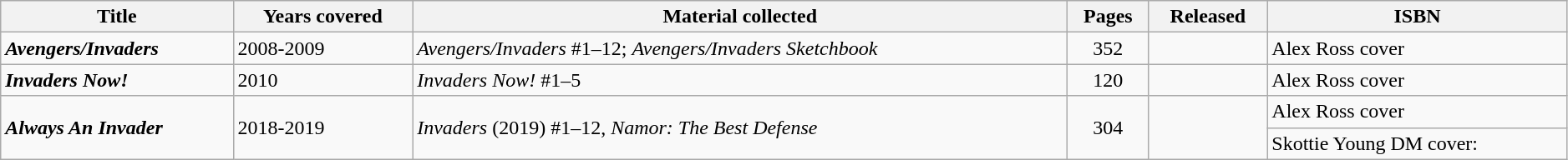<table class="wikitable sortable" width=99%>
<tr>
<th>Title</th>
<th>Years covered</th>
<th class="unsortable">Material collected</th>
<th>Pages</th>
<th>Released</th>
<th class="unsortable">ISBN</th>
</tr>
<tr>
<td><strong><em>Avengers/Invaders</em></strong></td>
<td>2008-2009</td>
<td><em>Avengers/Invaders</em> #1–12; <em>Avengers/Invaders Sketchbook</em></td>
<td style="text-align: center;">352</td>
<td></td>
<td>Alex Ross cover </td>
</tr>
<tr>
<td><strong><em>Invaders Now!</em></strong></td>
<td>2010</td>
<td><em>Invaders Now!</em> #1–5</td>
<td style="text-align: center;">120</td>
<td></td>
<td>Alex Ross cover </td>
</tr>
<tr>
<td rowspan="2"><strong><em>Always An Invader</em></strong></td>
<td rowspan="2">2018-2019</td>
<td rowspan="2"><em>Invaders</em> (2019) #1–12, <em>Namor: The Best Defense</em></td>
<td rowspan="2" style="text-align: center;">304</td>
<td rowspan="2"></td>
<td>Alex Ross cover </td>
</tr>
<tr>
<td>Skottie Young DM cover: </td>
</tr>
</table>
